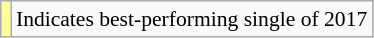<table class="wikitable" style="font-size:90%;">
<tr>
<td style="background-color:#FFFF99"></td>
<td>Indicates best-performing single of 2017</td>
</tr>
</table>
